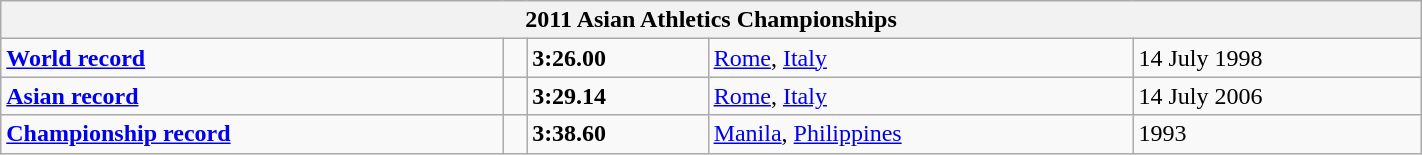<table class="wikitable" width=75%>
<tr>
<th colspan="5">2011 Asian Athletics Championships</th>
</tr>
<tr>
<td><strong><a href='#'>World record</a></strong></td>
<td></td>
<td><strong>3:26.00</strong></td>
<td><a href='#'>Rome</a>, <a href='#'>Italy</a></td>
<td>14 July 1998</td>
</tr>
<tr>
<td><strong><a href='#'>Asian record</a></strong></td>
<td></td>
<td><strong>3:29.14</strong></td>
<td><a href='#'>Rome</a>, <a href='#'>Italy</a></td>
<td>14 July 2006</td>
</tr>
<tr>
<td><strong><a href='#'>Championship record</a></strong></td>
<td></td>
<td><strong>3:38.60</strong></td>
<td><a href='#'>Manila</a>, <a href='#'>Philippines</a></td>
<td>1993</td>
</tr>
</table>
